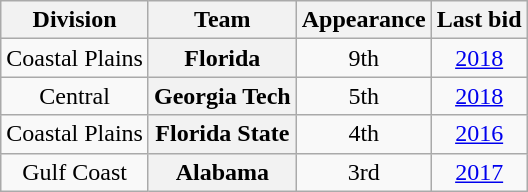<table class="wikitable sortable" style="text-align:center">
<tr>
<th>Division</th>
<th>Team</th>
<th>Appearance</th>
<th>Last bid</th>
</tr>
<tr>
<td>Coastal Plains</td>
<th>Florida</th>
<td>9th</td>
<td><a href='#'>2018</a></td>
</tr>
<tr>
<td>Central</td>
<th>Georgia Tech</th>
<td>5th</td>
<td><a href='#'>2018</a></td>
</tr>
<tr>
<td>Coastal Plains</td>
<th>Florida State</th>
<td>4th</td>
<td><a href='#'>2016</a></td>
</tr>
<tr>
<td>Gulf Coast</td>
<th>Alabama</th>
<td>3rd</td>
<td><a href='#'>2017</a></td>
</tr>
</table>
